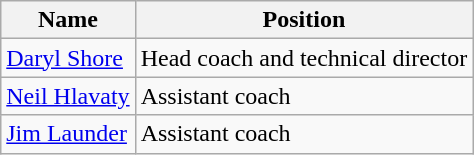<table class="wikitable">
<tr>
<th>Name</th>
<th>Position</th>
</tr>
<tr>
<td> <a href='#'>Daryl Shore</a></td>
<td>Head coach and technical director</td>
</tr>
<tr>
<td> <a href='#'>Neil Hlavaty</a></td>
<td>Assistant coach</td>
</tr>
<tr>
<td> <a href='#'>Jim Launder</a></td>
<td>Assistant coach</td>
</tr>
</table>
